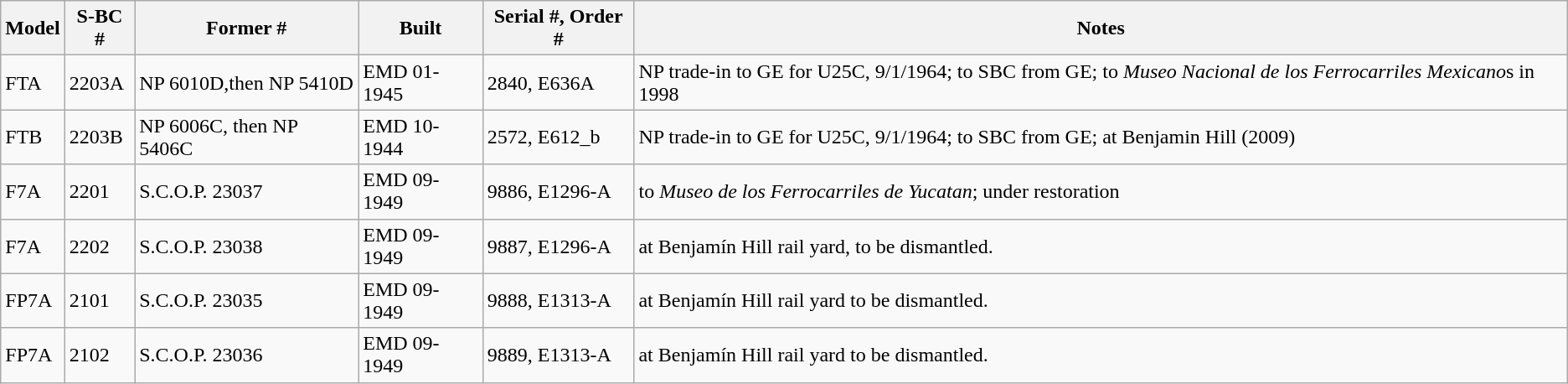<table class="wikitable">
<tr>
<th>Model</th>
<th>S-BC #</th>
<th>Former #</th>
<th>Built</th>
<th>Serial #, Order #</th>
<th>Notes</th>
</tr>
<tr>
<td>FTA</td>
<td>2203A</td>
<td>NP 6010D,then NP 5410D</td>
<td>EMD 01-1945</td>
<td>2840, E636A</td>
<td>NP trade-in to GE for U25C, 9/1/1964; to SBC from GE; to <em>Museo Nacional de los Ferrocarriles Mexicano</em>s in 1998</td>
</tr>
<tr>
<td>FTB</td>
<td>2203B</td>
<td>NP 6006C, then NP 5406C</td>
<td>EMD 10-1944</td>
<td>2572, E612_b</td>
<td>NP trade-in to GE for U25C, 9/1/1964; to SBC from GE; at Benjamin Hill (2009)</td>
</tr>
<tr>
<td>F7A</td>
<td>2201</td>
<td>S.C.O.P. 23037</td>
<td>EMD 09-1949</td>
<td>9886, E1296-A</td>
<td>to <em>Museo de los Ferrocarriles de Yucatan</em>; under restoration</td>
</tr>
<tr>
<td>F7A</td>
<td>2202</td>
<td>S.C.O.P. 23038</td>
<td>EMD 09-1949</td>
<td>9887, E1296-A</td>
<td>at Benjamín Hill rail yard, to be dismantled.</td>
</tr>
<tr>
<td>FP7A</td>
<td>2101</td>
<td>S.C.O.P. 23035</td>
<td>EMD 09-1949</td>
<td>9888, E1313-A</td>
<td>at Benjamín Hill rail yard to be dismantled.</td>
</tr>
<tr>
<td>FP7A</td>
<td>2102</td>
<td>S.C.O.P. 23036</td>
<td>EMD 09-1949</td>
<td>9889, E1313-A</td>
<td>at Benjamín Hill rail yard to be dismantled.</td>
</tr>
</table>
